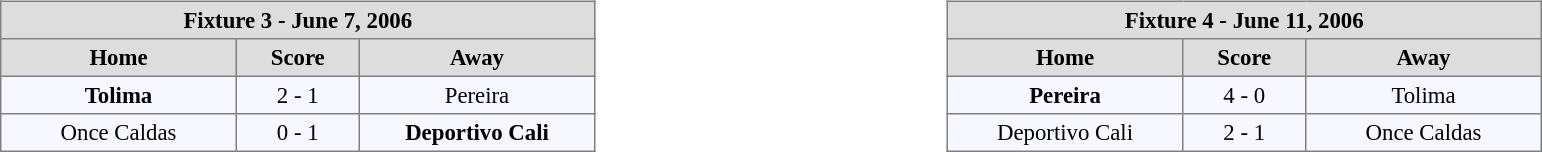<table width=100%>
<tr>
<td valign=top width=50% align=left><br><table align=center bgcolor="#f7f8ff" cellpadding="3" cellspacing="0" border="1" style="font-size: 95%; border: gray solid 1px; border-collapse: collapse;">
<tr align=center bgcolor=#DDDDDD style="color:black;">
<th colspan=3 align=center>Fixture 3 - June 7, 2006</th>
</tr>
<tr align=center bgcolor=#DDDDDD style="color:black;">
<th width="150">Home</th>
<th width="75">Score</th>
<th width="150">Away</th>
</tr>
<tr align=center>
<td><strong>Tolima</strong></td>
<td>2 - 1</td>
<td>Pereira</td>
</tr>
<tr align=center>
<td>Once Caldas</td>
<td>0 - 1</td>
<td><strong>Deportivo Cali</strong></td>
</tr>
</table>
</td>
<td valign=top width=50% align=left><br><table align=center bgcolor="#f7f8ff" cellpadding="3" cellspacing="0" border="1" style="font-size: 95%; border: gray solid 1px; border-collapse: collapse;">
<tr align=center bgcolor=#DDDDDD style="color:black;">
<th colspan=3 align=center>Fixture 4 - June 11, 2006</th>
</tr>
<tr align=center bgcolor=#DDDDDD style="color:black;">
<th width="150">Home</th>
<th width="75">Score</th>
<th width="150">Away</th>
</tr>
<tr align=center>
<td><strong>Pereira</strong></td>
<td>4 - 0</td>
<td>Tolima</td>
</tr>
<tr align=center>
<td>Deportivo Cali</td>
<td>2 - 1</td>
<td>Once Caldas</td>
</tr>
</table>
</td>
</tr>
</table>
